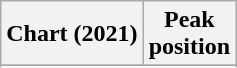<table class="wikitable sortable plainrowheaders" style="text-align:center">
<tr>
<th scope="col">Chart (2021)</th>
<th scope="col">Peak<br>position</th>
</tr>
<tr>
</tr>
<tr>
</tr>
<tr>
</tr>
</table>
